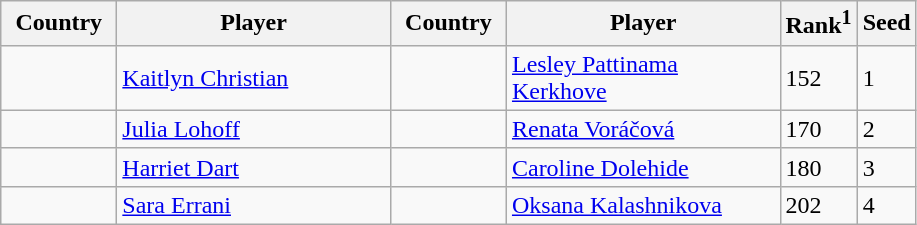<table class="sortable wikitable">
<tr>
<th width="70">Country</th>
<th width="175">Player</th>
<th width="70">Country</th>
<th width="175">Player</th>
<th>Rank<sup>1</sup></th>
<th>Seed</th>
</tr>
<tr>
<td></td>
<td><a href='#'>Kaitlyn Christian</a></td>
<td></td>
<td><a href='#'>Lesley Pattinama Kerkhove</a></td>
<td>152</td>
<td>1</td>
</tr>
<tr>
<td></td>
<td><a href='#'>Julia Lohoff</a></td>
<td></td>
<td><a href='#'>Renata Voráčová</a></td>
<td>170</td>
<td>2</td>
</tr>
<tr>
<td></td>
<td><a href='#'>Harriet Dart</a></td>
<td></td>
<td><a href='#'>Caroline Dolehide</a></td>
<td>180</td>
<td>3</td>
</tr>
<tr>
<td></td>
<td><a href='#'>Sara Errani</a></td>
<td></td>
<td><a href='#'>Oksana Kalashnikova</a></td>
<td>202</td>
<td>4</td>
</tr>
</table>
